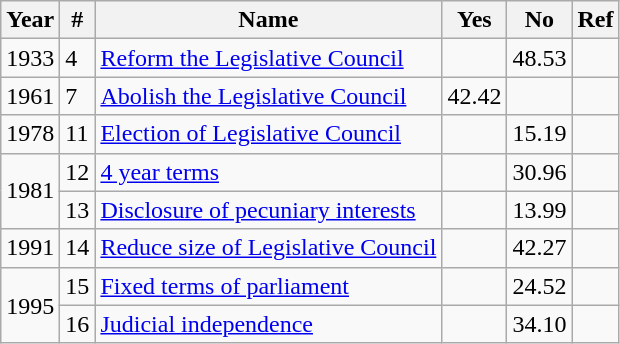<table class="wikitable">
<tr>
<th align="left">Year</th>
<th align="right">#</th>
<th align="left">Name</th>
<th>Yes</th>
<th>No</th>
<th>Ref</th>
</tr>
<tr>
<td>1933</td>
<td>4</td>
<td><a href='#'>Reform the Legislative Council</a></td>
<td></td>
<td align="center">48.53</td>
<td></td>
</tr>
<tr>
<td>1961</td>
<td>7</td>
<td><a href='#'>Abolish the Legislative Council</a></td>
<td align="center">42.42</td>
<td></td>
<td></td>
</tr>
<tr>
<td>1978</td>
<td>11</td>
<td><a href='#'>Election of Legislative Council</a></td>
<td></td>
<td align="center">15.19</td>
<td></td>
</tr>
<tr>
<td rowspan="2">1981</td>
<td>12</td>
<td><a href='#'>4 year terms</a></td>
<td></td>
<td align="center">30.96</td>
<td></td>
</tr>
<tr>
<td>13</td>
<td><a href='#'>Disclosure of pecuniary interests</a></td>
<td></td>
<td align="center">13.99</td>
<td></td>
</tr>
<tr>
<td>1991</td>
<td>14</td>
<td><a href='#'>Reduce size of Legislative Council</a></td>
<td></td>
<td align="center">42.27</td>
<td></td>
</tr>
<tr>
<td rowspan="2">1995</td>
<td>15</td>
<td><a href='#'>Fixed terms of parliament</a></td>
<td></td>
<td align="center">24.52</td>
<td></td>
</tr>
<tr>
<td>16</td>
<td><a href='#'>Judicial independence</a></td>
<td></td>
<td align="center">34.10</td>
<td></td>
</tr>
</table>
